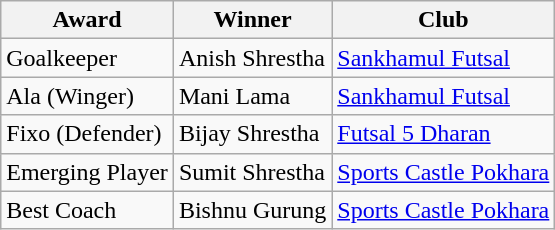<table class="wikitable">
<tr>
<th>Award</th>
<th>Winner </th>
<th>Club</th>
</tr>
<tr>
<td>Goalkeeper</td>
<td>Anish Shrestha</td>
<td><a href='#'>Sankhamul Futsal</a></td>
</tr>
<tr>
<td>Ala (Winger)</td>
<td>Mani Lama</td>
<td><a href='#'>Sankhamul Futsal</a></td>
</tr>
<tr>
<td>Fixo (Defender)</td>
<td>Bijay Shrestha</td>
<td><a href='#'>Futsal 5 Dharan</a></td>
</tr>
<tr>
<td>Emerging Player</td>
<td>Sumit Shrestha</td>
<td><a href='#'>Sports Castle Pokhara</a></td>
</tr>
<tr>
<td>Best Coach</td>
<td>Bishnu Gurung</td>
<td><a href='#'>Sports Castle Pokhara</a></td>
</tr>
</table>
